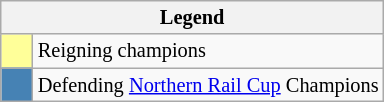<table class="wikitable" style="font-size: 85%">
<tr>
<th colspan=2>Legend</th>
</tr>
<tr>
<td bgcolor="#FFFF99" width="15"> </td>
<td>Reigning champions</td>
</tr>
<tr>
<td bgcolor="#4682B4" width="15"> </td>
<td>Defending <a href='#'>Northern Rail Cup</a> Champions</td>
</tr>
</table>
